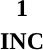<table style="width:100%; text-align:center;">
<tr>
<td style="background:"><strong>1</strong></td>
</tr>
<tr>
<td><span><strong>INC</strong></span></td>
</tr>
</table>
